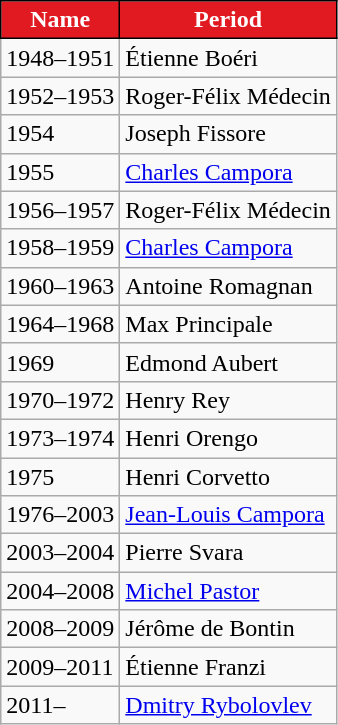<table class="wikitable">
<tr>
<th style="background:#E11A22;color:#FFFFFF;border:1px solid #000000;">Name</th>
<th style="background:#E11A22;color:#FFFFFF;border:1px solid #000000;">Period</th>
</tr>
<tr>
<td>1948–1951</td>
<td> Étienne Boéri</td>
</tr>
<tr>
<td>1952–1953</td>
<td> Roger-Félix Médecin</td>
</tr>
<tr>
<td>1954</td>
<td> Joseph Fissore</td>
</tr>
<tr>
<td>1955</td>
<td> <a href='#'>Charles Campora</a></td>
</tr>
<tr>
<td>1956–1957</td>
<td> Roger-Félix Médecin</td>
</tr>
<tr>
<td>1958–1959</td>
<td> <a href='#'>Charles Campora</a></td>
</tr>
<tr>
<td>1960–1963</td>
<td> Antoine Romagnan</td>
</tr>
<tr>
<td>1964–1968</td>
<td> Max Principale</td>
</tr>
<tr>
<td>1969</td>
<td> Edmond Aubert</td>
</tr>
<tr>
<td>1970–1972</td>
<td> Henry Rey</td>
</tr>
<tr>
<td>1973–1974</td>
<td> Henri Orengo</td>
</tr>
<tr>
<td>1975</td>
<td> Henri Corvetto</td>
</tr>
<tr>
<td>1976–2003</td>
<td> <a href='#'>Jean-Louis Campora</a></td>
</tr>
<tr>
<td>2003–2004</td>
<td> Pierre Svara</td>
</tr>
<tr>
<td>2004–2008</td>
<td> <a href='#'>Michel Pastor</a></td>
</tr>
<tr>
<td>2008–2009</td>
<td> Jérôme de Bontin</td>
</tr>
<tr>
<td>2009–2011</td>
<td> Étienne Franzi</td>
</tr>
<tr>
<td>2011–</td>
<td> <a href='#'>Dmitry Rybolovlev</a></td>
</tr>
</table>
